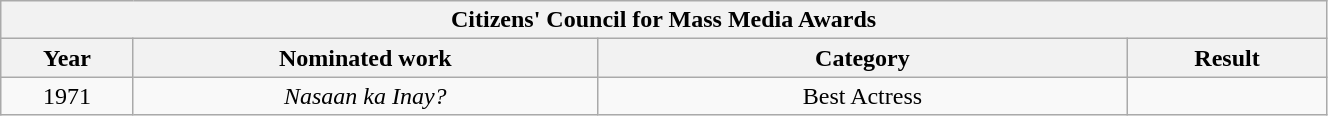<table width="70%" class="wikitable sortable">
<tr>
<th colspan="4" align="center"><strong>Citizens' Council for Mass Media Awards</strong></th>
</tr>
<tr>
<th width="10%">Year</th>
<th width="35%">Nominated work</th>
<th width="40%">Category</th>
<th width="15%">Result</th>
</tr>
<tr>
<td align="center">1971</td>
<td align="center"><em>Nasaan ka Inay?</em></td>
<td align="center">Best Actress</td>
<td></td>
</tr>
</table>
